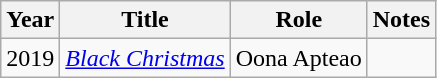<table class="wikitable sortable">
<tr>
<th>Year</th>
<th>Title</th>
<th>Role</th>
<th class="unsortable">Notes</th>
</tr>
<tr>
<td>2019</td>
<td><em><a href='#'>Black Christmas</a></em></td>
<td>Oona Apteao</td>
<td></td>
</tr>
</table>
